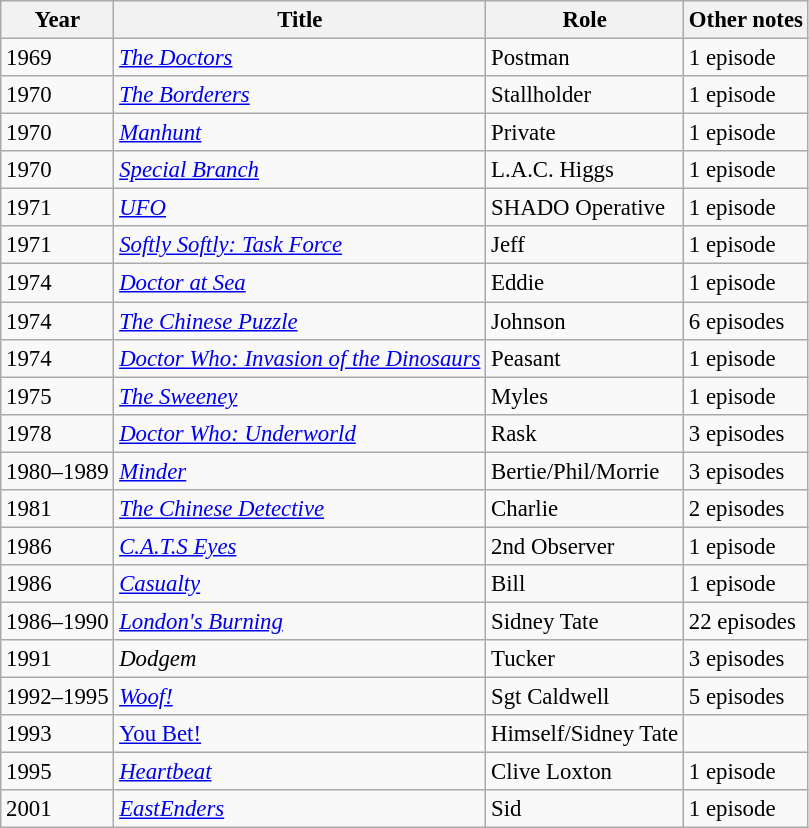<table class="wikitable" style="font-size: 95%;">
<tr>
<th>Year</th>
<th>Title</th>
<th>Role</th>
<th>Other notes</th>
</tr>
<tr>
<td>1969</td>
<td><em><a href='#'>The Doctors</a></em></td>
<td>Postman</td>
<td>1 episode</td>
</tr>
<tr>
<td>1970</td>
<td><em><a href='#'>The Borderers</a></em></td>
<td>Stallholder</td>
<td>1 episode</td>
</tr>
<tr>
<td>1970</td>
<td><em><a href='#'>Manhunt</a></em></td>
<td>Private</td>
<td>1 episode</td>
</tr>
<tr>
<td>1970</td>
<td><em><a href='#'>Special Branch</a></em></td>
<td>L.A.C. Higgs</td>
<td>1 episode</td>
</tr>
<tr>
<td>1971</td>
<td><em><a href='#'>UFO</a></em></td>
<td>SHADO Operative</td>
<td>1 episode</td>
</tr>
<tr>
<td>1971</td>
<td><em><a href='#'>Softly Softly: Task Force</a></em></td>
<td>Jeff</td>
<td>1 episode</td>
</tr>
<tr>
<td>1974</td>
<td><em><a href='#'>Doctor at Sea</a></em></td>
<td>Eddie</td>
<td>1 episode</td>
</tr>
<tr>
<td>1974</td>
<td><em><a href='#'>The Chinese Puzzle</a></em></td>
<td>Johnson</td>
<td>6 episodes</td>
</tr>
<tr>
<td>1974</td>
<td><em><a href='#'>Doctor Who: Invasion of the Dinosaurs</a></em></td>
<td>Peasant</td>
<td>1 episode</td>
</tr>
<tr>
<td>1975</td>
<td><em><a href='#'>The Sweeney</a></em></td>
<td>Myles</td>
<td>1 episode</td>
</tr>
<tr>
<td>1978</td>
<td><em><a href='#'>Doctor Who: Underworld</a></em></td>
<td>Rask</td>
<td>3 episodes</td>
</tr>
<tr>
<td>1980–1989</td>
<td><em><a href='#'>Minder</a></em></td>
<td>Bertie/Phil/Morrie</td>
<td>3 episodes</td>
</tr>
<tr>
<td>1981</td>
<td><em><a href='#'>The Chinese Detective</a></em></td>
<td>Charlie</td>
<td>2 episodes</td>
</tr>
<tr>
<td>1986</td>
<td><em><a href='#'>C.A.T.S Eyes</a></em></td>
<td>2nd Observer</td>
<td>1 episode</td>
</tr>
<tr>
<td>1986</td>
<td><em><a href='#'>Casualty</a></em></td>
<td>Bill</td>
<td>1 episode</td>
</tr>
<tr>
<td>1986–1990</td>
<td><em><a href='#'>London's Burning</a></em></td>
<td>Sidney Tate</td>
<td>22 episodes</td>
</tr>
<tr>
<td>1991</td>
<td><em>Dodgem</em></td>
<td>Tucker</td>
<td>3 episodes</td>
</tr>
<tr>
<td>1992–1995</td>
<td><em><a href='#'>Woof!</a></em></td>
<td>Sgt Caldwell</td>
<td>5 episodes</td>
</tr>
<tr>
<td>1993</td>
<td><a href='#'>You Bet!</a></td>
<td>Himself/Sidney Tate</td>
</tr>
<tr>
<td>1995</td>
<td><em><a href='#'>Heartbeat</a></em></td>
<td>Clive Loxton</td>
<td>1 episode</td>
</tr>
<tr>
<td>2001</td>
<td><em><a href='#'>EastEnders</a></em></td>
<td>Sid</td>
<td>1 episode</td>
</tr>
</table>
